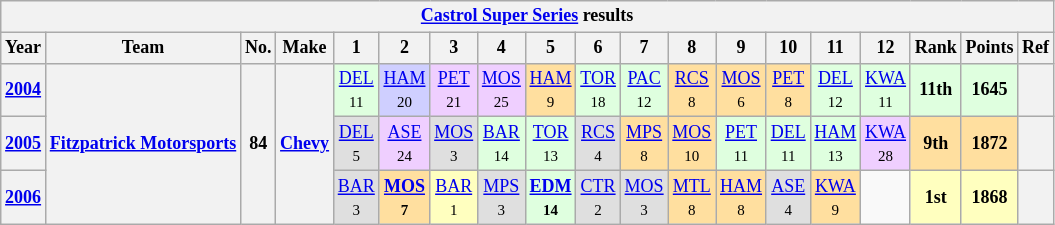<table class="wikitable" style="text-align:center; font-size:75%">
<tr>
<th colspan=45><a href='#'>Castrol Super Series</a> results</th>
</tr>
<tr>
<th>Year</th>
<th>Team</th>
<th>No.</th>
<th>Make</th>
<th>1</th>
<th>2</th>
<th>3</th>
<th>4</th>
<th>5</th>
<th>6</th>
<th>7</th>
<th>8</th>
<th>9</th>
<th>10</th>
<th>11</th>
<th>12</th>
<th>Rank</th>
<th>Points</th>
<th>Ref</th>
</tr>
<tr>
<th><a href='#'>2004</a></th>
<th rowspan=3><a href='#'>Fitzpatrick Motorsports</a></th>
<th rowspan=3>84</th>
<th rowspan=3><a href='#'>Chevy</a></th>
<td style="background:#DFFFDF;"><a href='#'>DEL</a><br><small>11</small></td>
<td style="background:#CFCFFF;"><a href='#'>HAM</a><br><small>20</small></td>
<td style="background:#EFCFFF;"><a href='#'>PET</a><br><small>21</small></td>
<td style="background:#EFCFFF;"><a href='#'>MOS</a><br><small>25</small></td>
<td style="background:#FFDF9F;"><a href='#'>HAM</a><br><small>9</small></td>
<td style="background:#DFFFDF;"><a href='#'>TOR</a><br><small>18</small></td>
<td style="background:#DFFFDF;"><a href='#'>PAC</a><br><small>12</small></td>
<td style="background:#FFDF9F;"><a href='#'>RCS</a><br><small>8</small></td>
<td style="background:#FFDF9F;"><a href='#'>MOS</a><br><small>6</small></td>
<td style="background:#FFDF9F;"><a href='#'>PET</a><br><small>8</small></td>
<td style="background:#DFFFDF;"><a href='#'>DEL</a><br><small>12</small></td>
<td style="background:#DFFFDF;"><a href='#'>KWA</a><br><small>11</small></td>
<td style="background:#DFFFDF;"><strong>11th</strong></td>
<td style="background:#DFFFDF;"><strong>1645</strong></td>
<th></th>
</tr>
<tr>
<th><a href='#'>2005</a></th>
<td style="background:#DFDFDF;"><a href='#'>DEL</a><br><small>5</small></td>
<td style="background:#EFCFFF;"><a href='#'>ASE</a><br><small>24</small></td>
<td style="background:#DFDFDF;"><a href='#'>MOS</a><br><small>3</small></td>
<td style="background:#DFFFDF;"><a href='#'>BAR</a><br><small>14</small></td>
<td style="background:#DFFFDF;"><a href='#'>TOR</a><br><small>13</small></td>
<td style="background:#DFDFDF;"><a href='#'>RCS</a><br><small>4</small></td>
<td style="background:#FFDF9F;"><a href='#'>MPS</a><br><small>8</small></td>
<td style="background:#FFDF9F;"><a href='#'>MOS</a><br><small>10</small></td>
<td style="background:#DFFFDF;"><a href='#'>PET</a><br><small>11</small></td>
<td style="background:#DFFFDF;"><a href='#'>DEL</a><br><small>11</small></td>
<td style="background:#DFFFDF;"><a href='#'>HAM</a><br><small>13</small></td>
<td style="background:#EFCFFF;"><a href='#'>KWA</a><br><small>28</small></td>
<td style="background:#FFDF9F;"><strong>9th</strong></td>
<td style="background:#FFDF9F;"><strong>1872</strong></td>
<th></th>
</tr>
<tr>
<th><a href='#'>2006</a></th>
<td style="background:#DFDFDF;"><a href='#'>BAR</a><br><small>3</small></td>
<td style="background:#FFDF9F;"><strong><a href='#'>MOS</a><br><small>7</small></strong></td>
<td style="background:#FFFFBF;"><a href='#'>BAR</a><br><small>1</small></td>
<td style="background:#DFDFDF;"><a href='#'>MPS</a><br><small>3</small></td>
<td style="background:#DFFFDF;"><strong><a href='#'>EDM</a><br><small>14</small></strong></td>
<td style="background:#DFDFDF;"><a href='#'>CTR</a><br><small>2</small></td>
<td style="background:#DFDFDF;"><a href='#'>MOS</a><br><small>3</small></td>
<td style="background:#FFDF9F;"><a href='#'>MTL</a><br><small>8</small></td>
<td style="background:#FFDF9F;"><a href='#'>HAM</a><br><small>8</small></td>
<td style="background:#DFDFDF;"><a href='#'>ASE</a><br><small>4</small></td>
<td style="background:#FFDF9F;"><a href='#'>KWA</a><br><small>9</small></td>
<td></td>
<td style="background:#FFFFBF;"><strong>1st</strong></td>
<td style="background:#FFFFBF;"><strong>1868</strong></td>
<th></th>
</tr>
</table>
